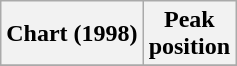<table class="wikitable plainrowheaders" style="text-align:center">
<tr>
<th scope="col">Chart (1998)</th>
<th scope="col">Peak<br>position</th>
</tr>
<tr>
</tr>
</table>
